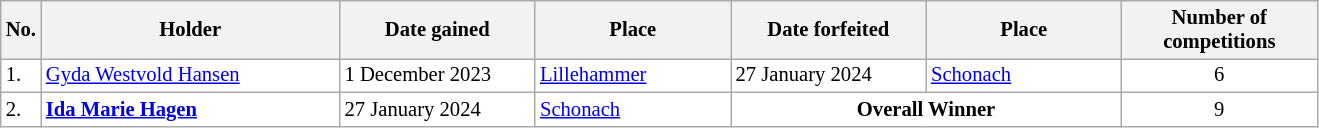<table class="wikitable plainrowheaders" style="background:#fff; font-size:86%; line-height:16px; border:grey solid 1px; border-collapse:collapse;">
<tr>
<th style="width:1em;">No.</th>
<th style="width:14em;">Holder</th>
<th style="width:9em;">Date gained</th>
<th style="width:9em;">Place</th>
<th style="width:9em;">Date forfeited</th>
<th style="width:9em;">Place</th>
<th style="width:9em;">Number of competitions</th>
</tr>
<tr>
<td>1.</td>
<td> <a href='#'>Gyda Westvold Hansen</a></td>
<td>1 December 2023</td>
<td> <a href='#'>Lillehammer</a></td>
<td>27 January 2024</td>
<td> <a href='#'>Schonach</a></td>
<td align=center>6</td>
</tr>
<tr>
<td>2.</td>
<td> <strong><a href='#'>Ida Marie Hagen</a></strong></td>
<td>27 January 2024</td>
<td> <a href='#'>Schonach</a></td>
<td align=center colspan=2><strong>Overall Winner</strong></td>
<td align=center>9</td>
</tr>
</table>
